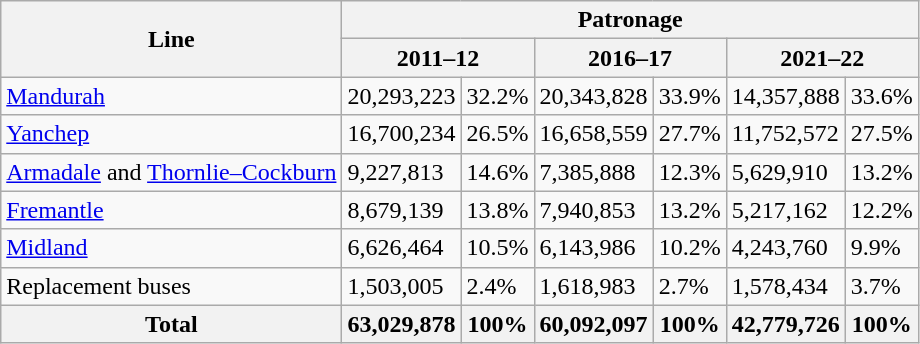<table class="wikitable">
<tr>
<th rowspan="2">Line</th>
<th colspan="6">Patronage</th>
</tr>
<tr>
<th colspan="2">2011–12</th>
<th colspan="2">2016–17</th>
<th colspan="2">2021–22</th>
</tr>
<tr>
<td><a href='#'>Mandurah</a></td>
<td>20,293,223</td>
<td>32.2%</td>
<td>20,343,828</td>
<td>33.9%</td>
<td>14,357,888</td>
<td>33.6%</td>
</tr>
<tr>
<td><a href='#'>Yanchep</a></td>
<td>16,700,234</td>
<td>26.5%</td>
<td>16,658,559</td>
<td>27.7%</td>
<td>11,752,572</td>
<td>27.5%</td>
</tr>
<tr>
<td><a href='#'>Armadale</a> and <a href='#'>Thornlie–Cockburn</a></td>
<td>9,227,813</td>
<td>14.6%</td>
<td>7,385,888</td>
<td>12.3%</td>
<td>5,629,910</td>
<td>13.2%</td>
</tr>
<tr>
<td><a href='#'>Fremantle</a></td>
<td>8,679,139</td>
<td>13.8%</td>
<td>7,940,853</td>
<td>13.2%</td>
<td>5,217,162</td>
<td>12.2%</td>
</tr>
<tr>
<td><a href='#'>Midland</a></td>
<td>6,626,464</td>
<td>10.5%</td>
<td>6,143,986</td>
<td>10.2%</td>
<td>4,243,760</td>
<td>9.9%</td>
</tr>
<tr>
<td>Replacement buses</td>
<td>1,503,005</td>
<td>2.4%</td>
<td>1,618,983</td>
<td>2.7%</td>
<td>1,578,434</td>
<td>3.7%</td>
</tr>
<tr>
<th>Total</th>
<th>63,029,878</th>
<th>100%</th>
<th>60,092,097</th>
<th>100%</th>
<th>42,779,726</th>
<th>100%</th>
</tr>
</table>
